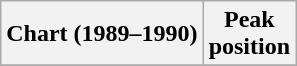<table class="wikitable sortable">
<tr>
<th align="left">Chart (1989–1990)</th>
<th align="center">Peak<br>position</th>
</tr>
<tr>
</tr>
</table>
